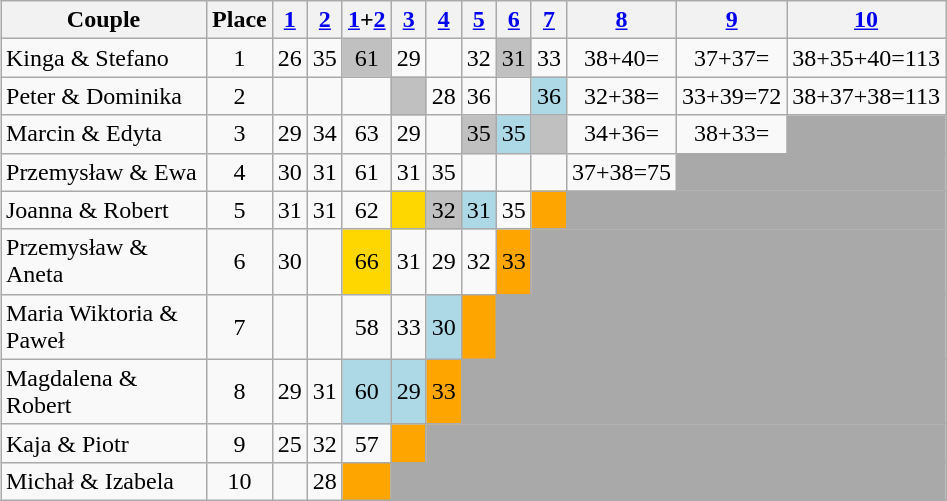<table class="wikitable sortable" style="margin:auto;text-align:center;">
<tr>
<th width="130">Couple</th>
<th>Place</th>
<th><a href='#'>1</a></th>
<th><a href='#'>2</a></th>
<th><a href='#'>1</a>+<a href='#'>2</a></th>
<th><a href='#'>3</a></th>
<th><a href='#'>4</a></th>
<th><a href='#'>5</a></th>
<th><a href='#'>6</a></th>
<th><a href='#'>7</a></th>
<th><a href='#'>8</a></th>
<th><a href='#'>9</a></th>
<th><a href='#'>10</a></th>
</tr>
<tr>
<td style="text-align:left;">Kinga & Stefano</td>
<td>1</td>
<td>26</td>
<td>35</td>
<td bgcolor="silver">61</td>
<td>29</td>
<td></td>
<td>32</td>
<td bgcolor="silver">31</td>
<td>33</td>
<td>38+40=</td>
<td>37+37=</td>
<td>38+35+40=113</td>
</tr>
<tr>
<td style="text-align:left;">Peter & Dominika</td>
<td>2</td>
<td></td>
<td></td>
<td></td>
<td bgcolor="silver"></td>
<td>28</td>
<td>36</td>
<td></td>
<td style="background:lightblue">36</td>
<td>32+38=</td>
<td>33+39=72</td>
<td>38+37+38=113</td>
</tr>
<tr>
<td style="text-align:left;">Marcin & Edyta</td>
<td>3</td>
<td>29</td>
<td>34</td>
<td>63</td>
<td>29</td>
<td></td>
<td bgcolor="silver">35</td>
<td style="background:lightblue">35</td>
<td bgcolor="silver"></td>
<td>34+36=</td>
<td>38+33=</td>
<td style="background:darkgray" colspan="1"></td>
</tr>
<tr>
<td style="text-align:left;">Przemysław & Ewa</td>
<td>4</td>
<td>30</td>
<td>31</td>
<td>61</td>
<td>31</td>
<td>35</td>
<td></td>
<td></td>
<td></td>
<td>37+38=75</td>
<td style="background:darkgray" colspan=2></td>
</tr>
<tr>
<td style="text-align:left;">Joanna & Robert</td>
<td>5</td>
<td>31</td>
<td>31</td>
<td>62</td>
<td bgcolor="gold"></td>
<td bgcolor="silver">32</td>
<td style="background:lightblue">31</td>
<td>35</td>
<td style="background:orange;"></td>
<td style="background:darkgray" colspan=3></td>
</tr>
<tr>
<td style="text-align:left;">Przemysław & Aneta</td>
<td>6</td>
<td>30</td>
<td></td>
<td bgcolor="gold">66</td>
<td>31</td>
<td>29</td>
<td>32</td>
<td style="background:orange;">33</td>
<td style="background:darkgray" colspan=4></td>
</tr>
<tr>
<td style="text-align:left;">Maria Wiktoria & Paweł</td>
<td>7</td>
<td></td>
<td></td>
<td>58</td>
<td>33</td>
<td style="background:lightblue">30</td>
<td style="background:orange;"></td>
<td style="background:darkgray" colspan=5></td>
</tr>
<tr>
<td style="text-align:left;">Magdalena & Robert</td>
<td>8</td>
<td>29</td>
<td>31</td>
<td style="background:lightblue">60</td>
<td style="background:lightblue">29</td>
<td style="background:orange;">33</td>
<td style="background:darkgray" colspan="6"></td>
</tr>
<tr>
<td style="text-align:left;">Kaja & Piotr</td>
<td>9</td>
<td>25</td>
<td>32</td>
<td>57</td>
<td style="background:orange;"></td>
<td style="background:darkgray" colspan="7"></td>
</tr>
<tr>
<td style="text-align:left;">Michał & Izabela</td>
<td>10</td>
<td></td>
<td>28</td>
<td style="background:orange;"></td>
<td style="background:darkgray" colspan="8"></td>
</tr>
</table>
